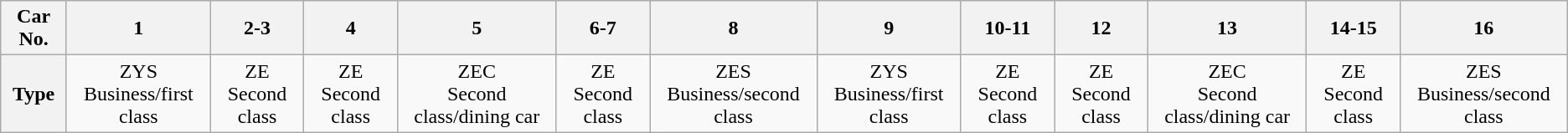<table class="wikitable" style="text-align: center">
<tr>
<th>Car No.</th>
<th>1</th>
<th>2-3</th>
<th>4</th>
<th>5</th>
<th>6-7</th>
<th>8</th>
<th>9</th>
<th>10-11</th>
<th>12</th>
<th>13</th>
<th>14-15</th>
<th>16</th>
</tr>
<tr>
<th>Type</th>
<td>ZYS<br>Business/first class</td>
<td>ZE<br>Second class</td>
<td>ZE<br>Second class </td>
<td>ZEC<br>Second class/dining car</td>
<td>ZE<br>Second class</td>
<td>ZES<br>Business/second class</td>
<td>ZYS<br>Business/first class</td>
<td>ZE<br>Second class</td>
<td>ZE<br>Second class </td>
<td>ZEC<br>Second class/dining car</td>
<td>ZE<br>Second class</td>
<td>ZES<br>Business/second class</td>
</tr>
</table>
